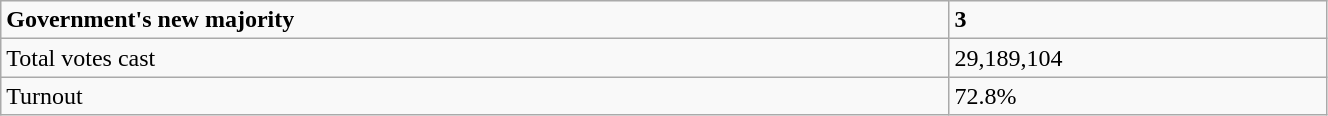<table class="wikitable" style="width:70%">
<tr>
<td><strong>Government's new majority</strong></td>
<td><strong>3</strong></td>
</tr>
<tr>
<td>Total votes cast</td>
<td>29,189,104</td>
</tr>
<tr>
<td>Turnout</td>
<td>72.8%</td>
</tr>
</table>
